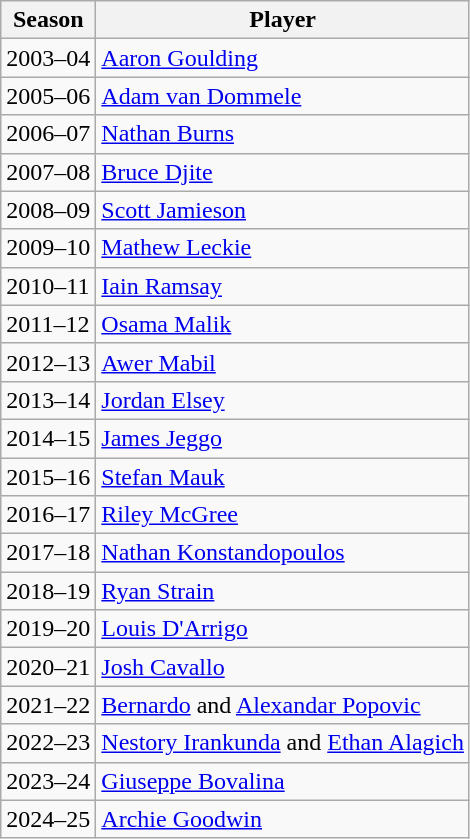<table class="wikitable">
<tr>
<th>Season</th>
<th>Player</th>
</tr>
<tr>
<td>2003–04</td>
<td> <a href='#'>Aaron Goulding</a></td>
</tr>
<tr>
<td>2005–06</td>
<td> <a href='#'>Adam van Dommele</a></td>
</tr>
<tr>
<td>2006–07</td>
<td> <a href='#'>Nathan Burns</a></td>
</tr>
<tr>
<td>2007–08</td>
<td> <a href='#'>Bruce Djite</a></td>
</tr>
<tr>
<td>2008–09</td>
<td> <a href='#'>Scott Jamieson</a></td>
</tr>
<tr>
<td>2009–10</td>
<td> <a href='#'>Mathew Leckie</a></td>
</tr>
<tr>
<td>2010–11</td>
<td> <a href='#'>Iain Ramsay</a></td>
</tr>
<tr>
<td>2011–12</td>
<td> <a href='#'>Osama Malik</a></td>
</tr>
<tr>
<td>2012–13</td>
<td> <a href='#'>Awer Mabil</a></td>
</tr>
<tr>
<td>2013–14</td>
<td> <a href='#'>Jordan Elsey</a></td>
</tr>
<tr>
<td>2014–15</td>
<td> <a href='#'>James Jeggo</a></td>
</tr>
<tr>
<td>2015–16</td>
<td> <a href='#'>Stefan Mauk</a></td>
</tr>
<tr>
<td>2016–17</td>
<td> <a href='#'>Riley McGree</a></td>
</tr>
<tr>
<td>2017–18</td>
<td> <a href='#'>Nathan Konstandopoulos</a></td>
</tr>
<tr>
<td>2018–19</td>
<td> <a href='#'>Ryan Strain</a></td>
</tr>
<tr>
<td>2019–20</td>
<td> <a href='#'>Louis D'Arrigo</a></td>
</tr>
<tr>
<td>2020–21</td>
<td> <a href='#'>Josh Cavallo</a></td>
</tr>
<tr>
<td>2021–22</td>
<td> <a href='#'>Bernardo</a> and  <a href='#'>Alexandar Popovic</a></td>
</tr>
<tr>
<td>2022–23</td>
<td> <a href='#'>Nestory Irankunda</a> and  <a href='#'>Ethan Alagich</a></td>
</tr>
<tr>
<td>2023–24</td>
<td> <a href='#'>Giuseppe Bovalina</a></td>
</tr>
<tr>
<td>2024–25</td>
<td> <a href='#'>Archie Goodwin</a></td>
</tr>
</table>
